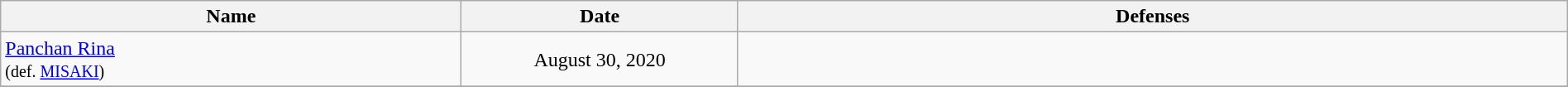<table class="wikitable" width=100%>
<tr>
<th width=25%>Name</th>
<th width=15%>Date</th>
<th width=45%>Defenses</th>
</tr>
<tr>
<td align=left> <a href='#'>Panchan Rina</a> <br><small>(def. <a href='#'>MISAKI</a>)</small></td>
<td align=center>August 30, 2020</td>
<td></td>
</tr>
<tr>
</tr>
</table>
